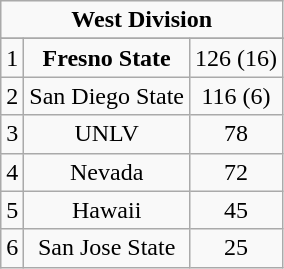<table class="wikitable">
<tr align="center">
<td align="center" Colspan="3"><strong>West Division</strong></td>
</tr>
<tr align="center">
</tr>
<tr align="center">
<td>1</td>
<td><strong>Fresno State</strong></td>
<td>126 (16)</td>
</tr>
<tr align="center">
<td>2</td>
<td>San Diego State</td>
<td>116 (6)</td>
</tr>
<tr align="center">
<td>3</td>
<td>UNLV</td>
<td>78</td>
</tr>
<tr align="center">
<td>4</td>
<td>Nevada</td>
<td>72</td>
</tr>
<tr align="center">
<td>5</td>
<td>Hawaii</td>
<td>45</td>
</tr>
<tr align="center">
<td>6</td>
<td>San Jose State</td>
<td>25</td>
</tr>
</table>
